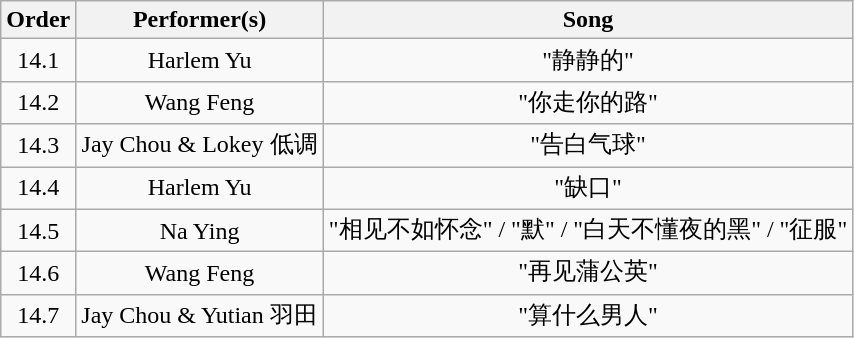<table class="wikitable" style="text-align:center;">
<tr>
<th>Order</th>
<th>Performer(s)</th>
<th>Song</th>
</tr>
<tr>
<td>14.1</td>
<td>Harlem Yu</td>
<td>"静静的"</td>
</tr>
<tr>
<td>14.2</td>
<td>Wang Feng</td>
<td>"你走你的路"</td>
</tr>
<tr>
<td>14.3</td>
<td>Jay Chou & Lokey 低调</td>
<td>"告白气球"</td>
</tr>
<tr>
<td>14.4</td>
<td>Harlem Yu</td>
<td>"缺口"</td>
</tr>
<tr>
<td>14.5</td>
<td>Na Ying</td>
<td>"相见不如怀念" / "默" / "白天不懂夜的黑" / "征服"</td>
</tr>
<tr>
<td>14.6</td>
<td>Wang Feng</td>
<td>"再见蒲公英"</td>
</tr>
<tr>
<td>14.7</td>
<td>Jay Chou & Yutian 羽田</td>
<td>"算什么男人"</td>
</tr>
</table>
